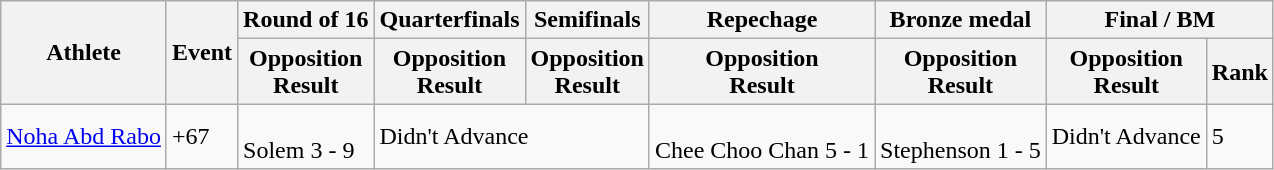<table class="wikitable">
<tr>
<th rowspan="2">Athlete</th>
<th rowspan="2">Event</th>
<th>Round of 16</th>
<th>Quarterfinals</th>
<th>Semifinals</th>
<th>Repechage</th>
<th>Bronze medal</th>
<th colspan="2">Final / <abbr>BM</abbr></th>
</tr>
<tr>
<th>Opposition<br>Result</th>
<th>Opposition<br>Result</th>
<th>Opposition<br>Result</th>
<th>Opposition<br>Result</th>
<th>Opposition<br>Result</th>
<th>Opposition<br>Result</th>
<th>Rank</th>
</tr>
<tr>
<td><a href='#'>Noha Abd Rabo</a></td>
<td>+67</td>
<td><br>Solem
3 - 9</td>
<td colspan="2">Didn't Advance</td>
<td><br>Chee Choo Chan
5 - 1</td>
<td><br>Stephenson
1 - 5</td>
<td>Didn't Advance</td>
<td>5</td>
</tr>
</table>
